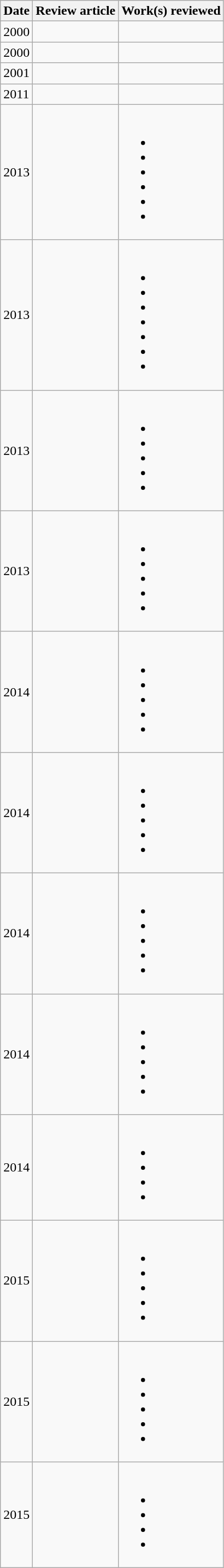<table class='wikitable sortable'>
<tr>
<th>Date</th>
<th class='unsortable'>Review article</th>
<th class='unsortable'>Work(s) reviewed</th>
</tr>
<tr>
<td>2000</td>
<td></td>
<td></td>
</tr>
<tr>
<td>2000</td>
<td></td>
<td></td>
</tr>
<tr>
<td>2001</td>
<td></td>
<td></td>
</tr>
<tr>
<td>2011</td>
<td></td>
<td></td>
</tr>
<tr>
<td>2013</td>
<td></td>
<td><br><ul><li></li><li></li><li></li><li></li><li></li><li></li></ul></td>
</tr>
<tr>
<td>2013</td>
<td></td>
<td><br><ul><li></li><li></li><li></li><li></li><li></li><li></li><li></li></ul></td>
</tr>
<tr>
<td>2013</td>
<td></td>
<td><br><ul><li></li><li></li><li></li><li></li><li></li></ul></td>
</tr>
<tr>
<td>2013</td>
<td></td>
<td><br><ul><li></li><li></li><li></li><li></li><li></li></ul></td>
</tr>
<tr>
<td>2014</td>
<td></td>
<td><br><ul><li></li><li></li><li></li><li></li><li></li></ul></td>
</tr>
<tr>
<td>2014</td>
<td></td>
<td><br><ul><li></li><li></li><li></li><li></li><li></li></ul></td>
</tr>
<tr>
<td>2014</td>
<td></td>
<td><br><ul><li></li><li></li><li></li><li></li><li></li></ul></td>
</tr>
<tr>
<td>2014</td>
<td></td>
<td><br><ul><li></li><li></li><li></li><li></li><li></li></ul></td>
</tr>
<tr>
<td>2014</td>
<td></td>
<td><br><ul><li></li><li></li><li></li><li></li></ul></td>
</tr>
<tr>
<td>2015</td>
<td></td>
<td><br><ul><li></li><li></li><li></li><li></li><li></li></ul></td>
</tr>
<tr>
<td>2015</td>
<td></td>
<td><br><ul><li></li><li></li><li></li><li></li><li></li></ul></td>
</tr>
<tr>
<td>2015</td>
<td></td>
<td><br><ul><li></li><li></li><li></li><li></li></ul></td>
</tr>
</table>
